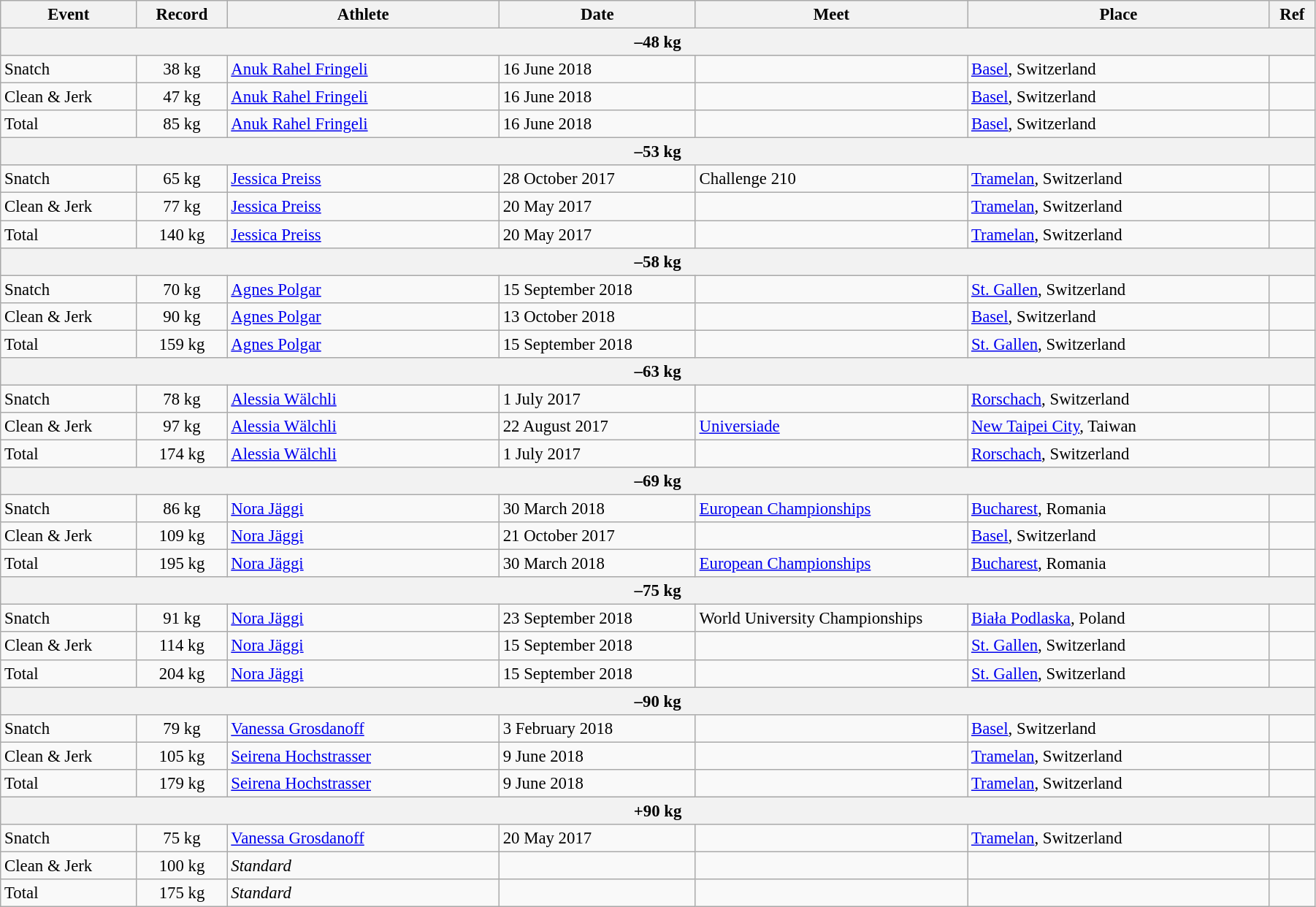<table class="wikitable" style="font-size:95%; width: 95%;">
<tr>
<th width=9%>Event</th>
<th width=6%>Record</th>
<th width=18%>Athlete</th>
<th width=13%>Date</th>
<th width=18%>Meet</th>
<th width=20%>Place</th>
<th width=3%>Ref</th>
</tr>
<tr bgcolor="#DDDDDD">
<th colspan="7">–48 kg</th>
</tr>
<tr>
<td>Snatch</td>
<td align=center>38 kg</td>
<td><a href='#'>Anuk Rahel Fringeli</a></td>
<td>16 June 2018</td>
<td></td>
<td><a href='#'>Basel</a>, Switzerland</td>
<td></td>
</tr>
<tr>
<td>Clean & Jerk</td>
<td align=center>47 kg</td>
<td><a href='#'>Anuk Rahel Fringeli</a></td>
<td>16 June 2018</td>
<td></td>
<td><a href='#'>Basel</a>, Switzerland</td>
<td></td>
</tr>
<tr>
<td>Total</td>
<td align=center>85 kg</td>
<td><a href='#'>Anuk Rahel Fringeli</a></td>
<td>16 June 2018</td>
<td></td>
<td><a href='#'>Basel</a>, Switzerland</td>
<td></td>
</tr>
<tr bgcolor="#DDDDDD">
<th colspan="7">–53 kg</th>
</tr>
<tr>
<td>Snatch</td>
<td align=center>65 kg</td>
<td><a href='#'>Jessica Preiss</a></td>
<td>28 October 2017</td>
<td>Challenge 210</td>
<td><a href='#'>Tramelan</a>, Switzerland</td>
<td></td>
</tr>
<tr>
<td>Clean & Jerk</td>
<td align=center>77 kg</td>
<td><a href='#'>Jessica Preiss</a></td>
<td>20 May 2017</td>
<td></td>
<td><a href='#'>Tramelan</a>, Switzerland</td>
<td></td>
</tr>
<tr>
<td>Total</td>
<td align=center>140 kg</td>
<td><a href='#'>Jessica Preiss</a></td>
<td>20 May 2017</td>
<td></td>
<td><a href='#'>Tramelan</a>, Switzerland</td>
<td></td>
</tr>
<tr bgcolor="#DDDDDD">
<th colspan="7">–58 kg</th>
</tr>
<tr>
<td>Snatch</td>
<td align=center>70 kg</td>
<td><a href='#'>Agnes Polgar</a></td>
<td>15 September 2018</td>
<td></td>
<td><a href='#'>St. Gallen</a>, Switzerland</td>
<td></td>
</tr>
<tr>
<td>Clean & Jerk</td>
<td align=center>90 kg</td>
<td><a href='#'>Agnes Polgar</a></td>
<td>13 October 2018</td>
<td></td>
<td><a href='#'>Basel</a>, Switzerland</td>
<td></td>
</tr>
<tr>
<td>Total</td>
<td align=center>159 kg</td>
<td><a href='#'>Agnes Polgar</a></td>
<td>15 September 2018</td>
<td></td>
<td><a href='#'>St. Gallen</a>, Switzerland</td>
<td></td>
</tr>
<tr bgcolor="#DDDDDD">
<th colspan="7">–63 kg</th>
</tr>
<tr>
<td>Snatch</td>
<td align=center>78 kg</td>
<td><a href='#'>Alessia Wälchli</a></td>
<td>1 July 2017</td>
<td></td>
<td><a href='#'>Rorschach</a>, Switzerland</td>
<td></td>
</tr>
<tr>
<td>Clean & Jerk</td>
<td align=center>97 kg</td>
<td><a href='#'>Alessia Wälchli</a></td>
<td>22 August 2017</td>
<td><a href='#'>Universiade</a></td>
<td><a href='#'>New Taipei City</a>, Taiwan</td>
<td></td>
</tr>
<tr>
<td>Total</td>
<td align=center>174 kg</td>
<td><a href='#'>Alessia Wälchli</a></td>
<td>1 July 2017</td>
<td></td>
<td><a href='#'>Rorschach</a>, Switzerland</td>
<td></td>
</tr>
<tr bgcolor="#DDDDDD">
<th colspan="7">–69 kg</th>
</tr>
<tr>
<td>Snatch</td>
<td align=center>86 kg</td>
<td><a href='#'>Nora Jäggi</a></td>
<td>30 March 2018</td>
<td><a href='#'>European Championships</a></td>
<td><a href='#'>Bucharest</a>, Romania</td>
<td></td>
</tr>
<tr>
<td>Clean & Jerk</td>
<td align=center>109 kg</td>
<td><a href='#'>Nora Jäggi</a></td>
<td>21 October 2017</td>
<td></td>
<td><a href='#'>Basel</a>, Switzerland</td>
<td></td>
</tr>
<tr>
<td>Total</td>
<td align=center>195 kg</td>
<td><a href='#'>Nora Jäggi</a></td>
<td>30 March 2018</td>
<td><a href='#'>European Championships</a></td>
<td><a href='#'>Bucharest</a>, Romania</td>
<td></td>
</tr>
<tr bgcolor="#DDDDDD">
<th colspan="7">–75 kg</th>
</tr>
<tr>
<td>Snatch</td>
<td align=center>91 kg</td>
<td><a href='#'>Nora Jäggi</a></td>
<td>23 September 2018</td>
<td>World University Championships</td>
<td><a href='#'>Biała Podlaska</a>, Poland</td>
<td></td>
</tr>
<tr>
<td>Clean & Jerk</td>
<td align=center>114 kg</td>
<td><a href='#'>Nora Jäggi</a></td>
<td>15 September 2018</td>
<td></td>
<td><a href='#'>St. Gallen</a>, Switzerland</td>
<td></td>
</tr>
<tr>
<td>Total</td>
<td align=center>204 kg</td>
<td><a href='#'>Nora Jäggi</a></td>
<td>15 September 2018</td>
<td></td>
<td><a href='#'>St. Gallen</a>, Switzerland</td>
<td></td>
</tr>
<tr bgcolor="#DDDDDD">
<th colspan="7">–90 kg</th>
</tr>
<tr>
<td>Snatch</td>
<td align=center>79 kg</td>
<td><a href='#'>Vanessa Grosdanoff</a></td>
<td>3 February 2018</td>
<td></td>
<td><a href='#'>Basel</a>, Switzerland</td>
<td></td>
</tr>
<tr>
<td>Clean & Jerk</td>
<td align=center>105 kg</td>
<td><a href='#'>Seirena Hochstrasser</a></td>
<td>9 June 2018</td>
<td></td>
<td><a href='#'>Tramelan</a>, Switzerland</td>
<td></td>
</tr>
<tr>
<td>Total</td>
<td align=center>179 kg</td>
<td><a href='#'>Seirena Hochstrasser</a></td>
<td>9 June 2018</td>
<td></td>
<td><a href='#'>Tramelan</a>, Switzerland</td>
<td></td>
</tr>
<tr bgcolor="#DDDDDD">
<th colspan="7">+90 kg</th>
</tr>
<tr>
<td>Snatch</td>
<td align=center>75 kg</td>
<td><a href='#'>Vanessa Grosdanoff</a></td>
<td>20 May 2017</td>
<td></td>
<td><a href='#'>Tramelan</a>, Switzerland</td>
<td></td>
</tr>
<tr>
<td>Clean & Jerk</td>
<td align=center>100 kg</td>
<td><em>Standard</em></td>
<td></td>
<td></td>
<td></td>
<td></td>
</tr>
<tr>
<td>Total</td>
<td align=center>175 kg</td>
<td><em>Standard</em></td>
<td></td>
<td></td>
<td></td>
<td></td>
</tr>
</table>
